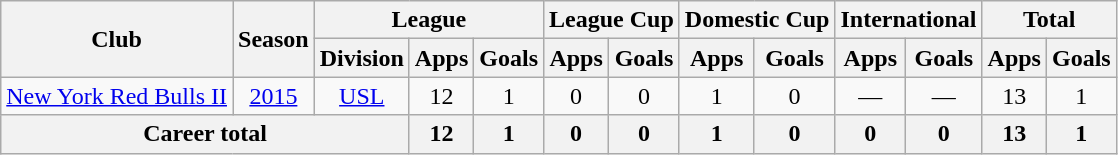<table class="wikitable" style="text-align: center;">
<tr>
<th rowspan="2">Club</th>
<th rowspan="2">Season</th>
<th colspan="3">League</th>
<th colspan="2">League Cup</th>
<th colspan="2">Domestic Cup</th>
<th colspan="2">International</th>
<th colspan="2">Total</th>
</tr>
<tr>
<th>Division</th>
<th>Apps</th>
<th>Goals</th>
<th>Apps</th>
<th>Goals</th>
<th>Apps</th>
<th>Goals</th>
<th>Apps</th>
<th>Goals</th>
<th>Apps</th>
<th>Goals</th>
</tr>
<tr>
<td rowspan="1"><a href='#'>New York Red Bulls II</a></td>
<td><a href='#'>2015</a></td>
<td><a href='#'>USL</a></td>
<td>12</td>
<td>1</td>
<td>0</td>
<td>0</td>
<td>1</td>
<td>0</td>
<td>—</td>
<td>—</td>
<td>13</td>
<td>1</td>
</tr>
<tr>
<th colspan="3">Career total</th>
<th>12</th>
<th>1</th>
<th>0</th>
<th>0</th>
<th>1</th>
<th>0</th>
<th>0</th>
<th>0</th>
<th>13</th>
<th>1</th>
</tr>
</table>
